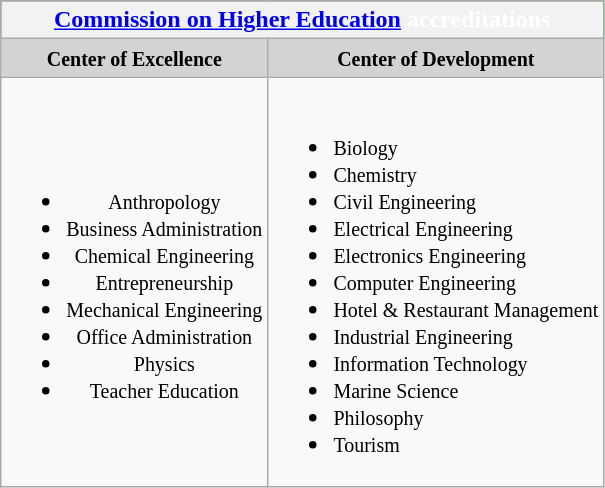<table class="wikitable floatright">
<tr style="color:white; background:green; text-align:center;">
<th colspan="2"><a href='#'>Commission on Higher Education</a> accreditations</th>
</tr>
<tr style="color:black; background:#D3D3D3; text-align:center;">
<td><small> <strong>Center of Excellence</strong></small></td>
<td><small> <strong>Center of Development</strong></small></td>
</tr>
<tr>
<td style="text-align:center;"><br><ul><li><small>Anthropology</small></li><li><small>Business Administration</small></li><li><small>Chemical Engineering</small></li><li><small>Entrepreneurship</small></li><li><small>Mechanical Engineering</small></li><li><small>Office Administration</small></li><li><small>Physics</small></li><li><small>Teacher Education</small></li></ul></td>
<td><br><ul><li><small>Biology</small></li><li><small>Chemistry</small></li><li><small>Civil Engineering</small></li><li><small>Electrical Engineering</small></li><li><small>Electronics Engineering</small></li><li><small>Computer Engineering</small></li><li><small>Hotel & Restaurant Management</small></li><li><small>Industrial Engineering</small></li><li><small>Information Technology</small></li><li><small>Marine Science</small></li><li><small>Philosophy</small></li><li><small>Tourism</small></li></ul></td>
</tr>
</table>
